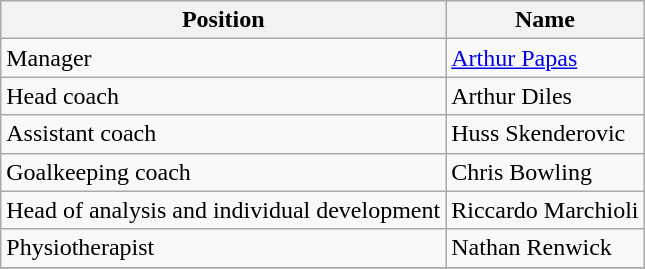<table class="wikitable">
<tr>
<th>Position</th>
<th>Name</th>
</tr>
<tr>
<td>Manager</td>
<td> <a href='#'>Arthur Papas</a></td>
</tr>
<tr>
<td>Head coach</td>
<td> Arthur Diles</td>
</tr>
<tr>
<td>Assistant coach</td>
<td> Huss Skenderovic</td>
</tr>
<tr>
<td>Goalkeeping coach</td>
<td> Chris Bowling</td>
</tr>
<tr>
<td>Head of analysis and individual development</td>
<td> Riccardo Marchioli</td>
</tr>
<tr>
<td>Physiotherapist</td>
<td> Nathan Renwick</td>
</tr>
<tr>
</tr>
</table>
